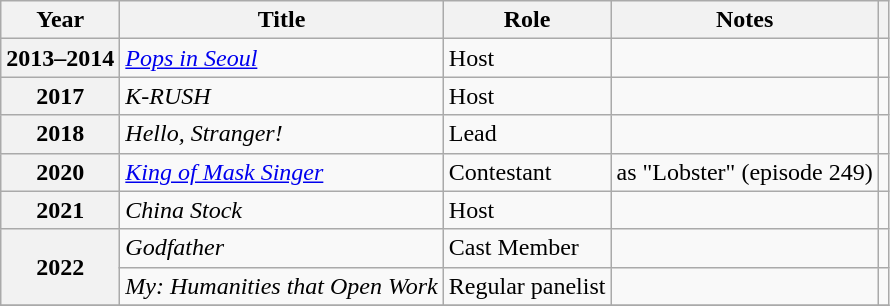<table class="wikitable sortable plainrowheaders">
<tr>
<th scope="col">Year</th>
<th scope="col">Title</th>
<th scope="col">Role</th>
<th scope="col">Notes</th>
<th scope="col" class="unsortable"></th>
</tr>
<tr>
<th scope="row">2013–2014</th>
<td><em><a href='#'>Pops in Seoul</a></em></td>
<td>Host</td>
<td></td>
<td></td>
</tr>
<tr>
<th scope="row">2017</th>
<td><em>K-RUSH</em></td>
<td>Host</td>
<td></td>
<td></td>
</tr>
<tr>
<th scope="row">2018</th>
<td><em>Hello, Stranger!</em></td>
<td>Lead</td>
<td></td>
<td></td>
</tr>
<tr>
<th scope="row">2020</th>
<td><em><a href='#'>King of Mask Singer</a></em></td>
<td>Contestant</td>
<td>as "Lobster" (episode 249)</td>
<td></td>
</tr>
<tr>
<th scope="row">2021</th>
<td><em>China Stock</em></td>
<td>Host</td>
<td></td>
<td></td>
</tr>
<tr>
<th scope="row" rowspan=2>2022</th>
<td><em>Godfather</em></td>
<td>Cast Member</td>
<td></td>
<td></td>
</tr>
<tr>
<td><em>My: Humanities that Open Work</em></td>
<td>Regular panelist</td>
<td></td>
<td></td>
</tr>
<tr>
</tr>
</table>
